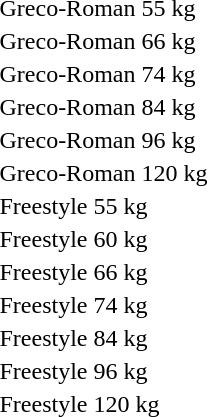<table>
<tr>
<td>Greco-Roman 55 kg</td>
<td></td>
<td></td>
<td><br></td>
</tr>
<tr>
<td>Greco-Roman 66 kg</td>
<td></td>
<td></td>
<td><br></td>
</tr>
<tr>
<td>Greco-Roman 74 kg</td>
<td></td>
<td></td>
<td><br></td>
</tr>
<tr>
<td>Greco-Roman 84 kg</td>
<td></td>
<td></td>
<td><br></td>
</tr>
<tr>
<td>Greco-Roman 96 kg</td>
<td></td>
<td></td>
<td><br></td>
</tr>
<tr>
<td>Greco-Roman 120 kg</td>
<td></td>
<td></td>
<td><br></td>
</tr>
<tr>
<td>Freestyle 55 kg</td>
<td></td>
<td></td>
<td><br></td>
</tr>
<tr>
<td>Freestyle 60 kg</td>
<td></td>
<td></td>
<td><br></td>
</tr>
<tr>
<td>Freestyle 66 kg</td>
<td></td>
<td></td>
<td><br></td>
</tr>
<tr>
<td>Freestyle 74 kg</td>
<td></td>
<td></td>
<td><br></td>
</tr>
<tr>
<td>Freestyle 84 kg</td>
<td></td>
<td></td>
<td><br></td>
</tr>
<tr>
<td>Freestyle 96 kg</td>
<td></td>
<td></td>
<td><br></td>
</tr>
<tr>
<td>Freestyle 120 kg</td>
<td></td>
<td></td>
<td><br></td>
</tr>
<tr>
</tr>
</table>
